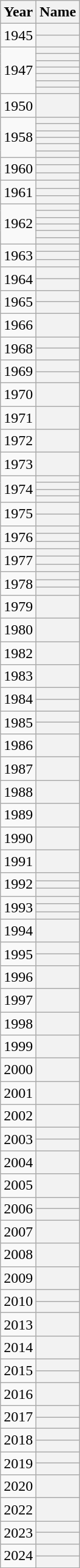<table class="wikitable sortable plainrowheaders">
<tr>
<th scope="col">Year</th>
<th scope="col">Name</th>
</tr>
<tr>
<td rowspan="2">1945</td>
<th scope="row"></th>
</tr>
<tr>
<th scope="row"></th>
</tr>
<tr>
<td rowspan="7">1947</td>
<th scope="row"></th>
</tr>
<tr>
<th scope="row"></th>
</tr>
<tr>
<th scope="row"></th>
</tr>
<tr>
<th scope="row"></th>
</tr>
<tr>
<th scope="row"></th>
</tr>
<tr>
<th scope="row"></th>
</tr>
<tr>
<th scope="row"></th>
</tr>
<tr>
<td>1950</td>
<th scope="row"></th>
</tr>
<tr>
<td rowspan="6">1958</td>
<th scope="row"></th>
</tr>
<tr>
<th scope="row"></th>
</tr>
<tr>
<th scope="row"></th>
</tr>
<tr>
<th scope="row"></th>
</tr>
<tr>
<th scope="row"></th>
</tr>
<tr>
<th scope="row"></th>
</tr>
<tr>
<td rowspan="3">1960</td>
<th scope="row"></th>
</tr>
<tr>
<th scope="row"></th>
</tr>
<tr>
<th scope="row"></th>
</tr>
<tr>
<td rowspan="3">1961</td>
<th scope="row"></th>
</tr>
<tr>
<th scope="row"></th>
</tr>
<tr>
<th scope="row"></th>
</tr>
<tr>
<td rowspan="6">1962</td>
<th scope="row"></th>
</tr>
<tr>
<th scope="row"></th>
</tr>
<tr>
<th scope="row"></th>
</tr>
<tr>
<th scope="row"></th>
</tr>
<tr>
<th scope="row"></th>
</tr>
<tr>
<th scope="row"></th>
</tr>
<tr>
<td rowspan="3">1963</td>
<th scope="row"></th>
</tr>
<tr>
<th scope="row"></th>
</tr>
<tr>
<th scope="row"></th>
</tr>
<tr>
<td rowspan="2">1964</td>
<th scope="row"></th>
</tr>
<tr>
<th scope="row"></th>
</tr>
<tr>
<td rowspan="2">1965</td>
<th scope="row"></th>
</tr>
<tr>
<th scope="row"></th>
</tr>
<tr>
<td>1966</td>
<th scope="row"></th>
</tr>
<tr>
<td rowspan="2">1968</td>
<th scope="row"></th>
</tr>
<tr>
<th scope="row"></th>
</tr>
<tr>
<td rowspan="2">1969</td>
<th scope="row"></th>
</tr>
<tr>
<th scope="row"></th>
</tr>
<tr>
<td>1970</td>
<th scope="row"></th>
</tr>
<tr>
<td>1971</td>
<th scope="row"></th>
</tr>
<tr>
<td>1972</td>
<th scope="row"></th>
</tr>
<tr>
<td>1973</td>
<th scope="row"></th>
</tr>
<tr>
<td rowspan="4">1974</td>
<th scope="row"></th>
</tr>
<tr>
<th scope="row"></th>
</tr>
<tr>
<th scope="row"></th>
</tr>
<tr>
<th scope="row"></th>
</tr>
<tr>
<td rowspan="2">1975</td>
<th scope="row"></th>
</tr>
<tr>
<th scope="row"></th>
</tr>
<tr>
<td rowspan="3">1976</td>
<th scope="row"></th>
</tr>
<tr>
<th scope="row"></th>
</tr>
<tr>
<th scope="row"></th>
</tr>
<tr>
<td rowspan="3">1977</td>
<th scope="row"></th>
</tr>
<tr>
<th scope="row"></th>
</tr>
<tr>
<th scope="row"></th>
</tr>
<tr>
<td rowspan="3">1978</td>
<th scope="row"></th>
</tr>
<tr>
<th scope="row"></th>
</tr>
<tr>
<th scope="row"></th>
</tr>
<tr>
<td>1979</td>
<th scope="row"></th>
</tr>
<tr>
<td>1980</td>
<th scope="row"></th>
</tr>
<tr>
<td>1982</td>
<th scope="row"></th>
</tr>
<tr>
<td>1983</td>
<th scope="row"></th>
</tr>
<tr>
<td rowspan="2">1984</td>
<th scope="row"></th>
</tr>
<tr>
<th scope="row"></th>
</tr>
<tr>
<td rowspan="2">1985</td>
<th scope="row"></th>
</tr>
<tr>
<th scope="row"></th>
</tr>
<tr>
<td>1986</td>
<th scope="row"></th>
</tr>
<tr>
<td>1987</td>
<th scope="row"></th>
</tr>
<tr>
<td>1988</td>
<th scope="row"></th>
</tr>
<tr>
<td>1989</td>
<th scope="row"></th>
</tr>
<tr>
<td>1990</td>
<th scope="row"></th>
</tr>
<tr>
<td>1991</td>
<th scope="row"></th>
</tr>
<tr>
<td rowspan="3">1992</td>
<th scope="row"></th>
</tr>
<tr>
<th scope="row"></th>
</tr>
<tr>
<th scope="row"></th>
</tr>
<tr>
<td rowspan="3">1993</td>
<th scope="row"></th>
</tr>
<tr>
<th scope="row"></th>
</tr>
<tr>
<th scope="row"></th>
</tr>
<tr>
<td>1994</td>
<th scope="row"></th>
</tr>
<tr>
<td rowspan="2">1995</td>
<th scope="row"></th>
</tr>
<tr>
<th scope="row"></th>
</tr>
<tr>
<td>1996</td>
<th scope="row"></th>
</tr>
<tr>
<td>1997</td>
<th scope="row"></th>
</tr>
<tr>
<td>1998</td>
<th scope="row"></th>
</tr>
<tr>
<td>1999</td>
<th scope="row"></th>
</tr>
<tr>
<td>2000</td>
<th scope="row"></th>
</tr>
<tr>
<td>2001</td>
<th scope="row"></th>
</tr>
<tr>
<td>2002</td>
<th scope="row"></th>
</tr>
<tr>
<td rowspan="2">2003</td>
<th scope="row"></th>
</tr>
<tr>
<th scope="row"></th>
</tr>
<tr>
<td>2004</td>
<th scope="row"></th>
</tr>
<tr>
<td>2005</td>
<th scope="row"></th>
</tr>
<tr>
<td rowspan="2">2006</td>
<th scope="row"></th>
</tr>
<tr>
<th scope="row"></th>
</tr>
<tr>
<td>2007</td>
<th scope="row"></th>
</tr>
<tr>
<td>2008</td>
<th scope="row"></th>
</tr>
<tr>
<td>2009</td>
<th scope="row"></th>
</tr>
<tr>
<td rowspan="2">2010</td>
<th scope="row"></th>
</tr>
<tr>
<th scope="row"></th>
</tr>
<tr>
<td>2013</td>
<th scope="row"></th>
</tr>
<tr>
<td>2014</td>
<th scope="row"></th>
</tr>
<tr>
<td rowspan="2">2015</td>
<th scope="row"></th>
</tr>
<tr>
<th scope="row"></th>
</tr>
<tr>
<td>2016</td>
<th scope="row"></th>
</tr>
<tr>
<td rowspan="2">2017</td>
<th scope="row"></th>
</tr>
<tr>
<th scope="row"></th>
</tr>
<tr>
<td rowspan="2">2018</td>
<th scope="row"></th>
</tr>
<tr>
<th scope="row"></th>
</tr>
<tr>
<td rowspan="2">2019</td>
<th scope="row"></th>
</tr>
<tr>
<th scope="row"></th>
</tr>
<tr>
<td>2020</td>
<th scope="row"></th>
</tr>
<tr>
<td>2022</td>
<th scope="row"></th>
</tr>
<tr>
<td rowspan="2">2023</td>
<th scope="row"></th>
</tr>
<tr>
<th scope="row"></th>
</tr>
<tr>
<td rowspan="2">2024</td>
<th scope="row"></th>
</tr>
<tr>
<th scope="row"></th>
</tr>
</table>
